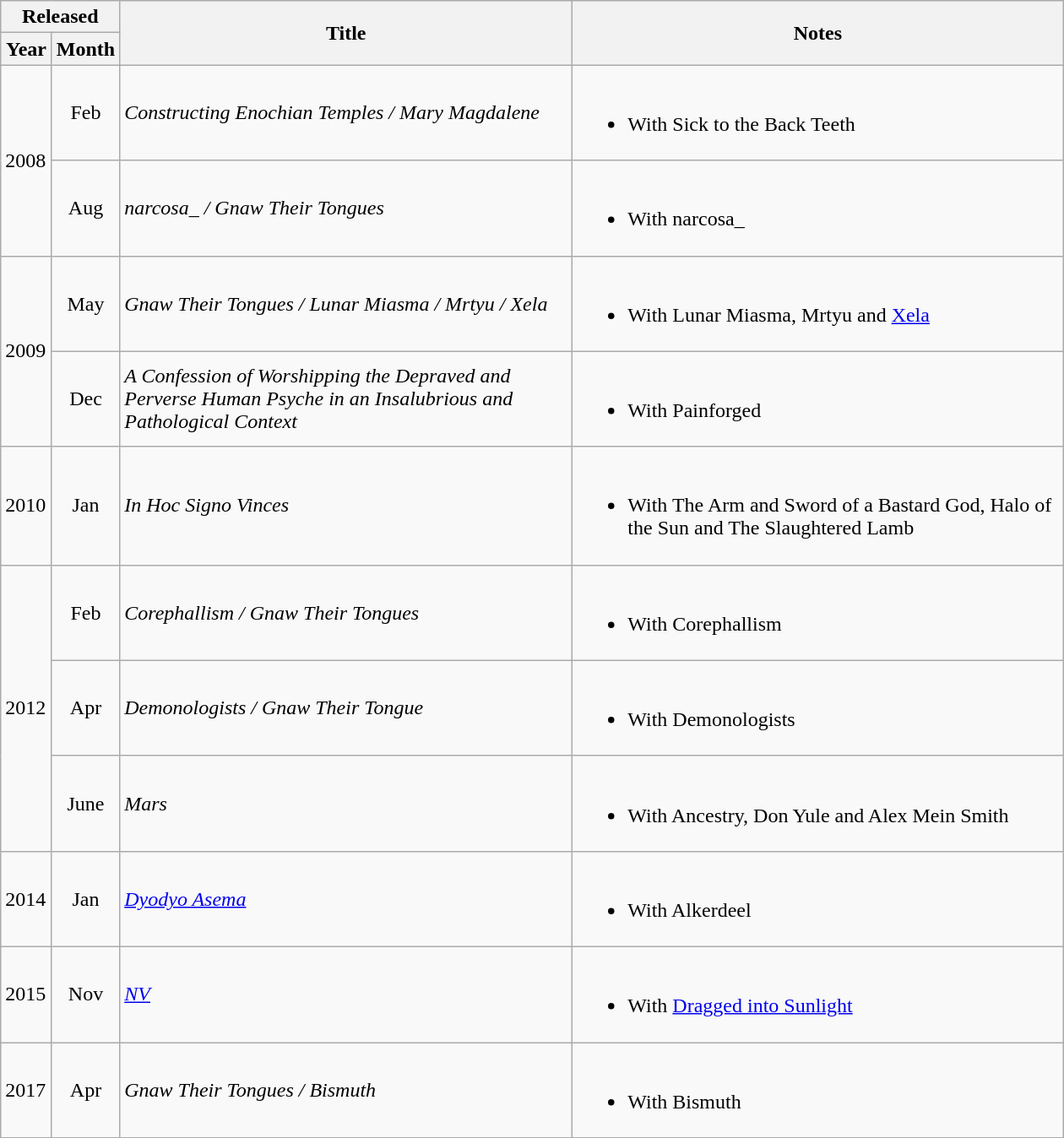<table class="wikitable">
<tr>
<th colspan="2">Released</th>
<th rowspan="2" width="350">Title</th>
<th rowspan="2" width="380">Notes</th>
</tr>
<tr>
<th width="33">Year</th>
<th width="44">Month</th>
</tr>
<tr>
<td rowspan="2">2008</td>
<td align="center">Feb</td>
<td><em>Constructing Enochian Temples / Mary Magdalene</em></td>
<td><br><ul><li>With Sick to the Back Teeth</li></ul></td>
</tr>
<tr>
<td align="center">Aug</td>
<td><em>narcosa_ / Gnaw Their Tongues</em></td>
<td><br><ul><li>With narcosa_</li></ul></td>
</tr>
<tr>
<td rowspan="2">2009</td>
<td align="center">May</td>
<td><em>Gnaw Their Tongues / Lunar Miasma / Mrtyu / Xela</em></td>
<td><br><ul><li>With Lunar Miasma, Mrtyu and <a href='#'>Xela</a></li></ul></td>
</tr>
<tr>
<td align="center">Dec</td>
<td><em>A Confession of Worshipping the Depraved and Perverse Human Psyche in an Insalubrious and Pathological Context</em></td>
<td><br><ul><li>With Painforged</li></ul></td>
</tr>
<tr>
<td>2010</td>
<td align="center">Jan</td>
<td><em>In Hoc Signo Vinces</em></td>
<td><br><ul><li>With The Arm and Sword of a Bastard God, Halo of the Sun and The Slaughtered Lamb</li></ul></td>
</tr>
<tr>
<td rowspan="3">2012</td>
<td align="center">Feb</td>
<td><em>Corephallism / Gnaw Their Tongues</em></td>
<td><br><ul><li>With Corephallism</li></ul></td>
</tr>
<tr>
<td align="center">Apr</td>
<td><em>Demonologists / Gnaw Their Tongue</em></td>
<td><br><ul><li>With Demonologists</li></ul></td>
</tr>
<tr>
<td align="center">June</td>
<td><em>Mars</em></td>
<td><br><ul><li>With Ancestry, Don Yule and Alex Mein Smith</li></ul></td>
</tr>
<tr>
<td>2014</td>
<td align="center">Jan</td>
<td><em><a href='#'>Dyodyo Asema</a></em></td>
<td><br><ul><li>With Alkerdeel</li></ul></td>
</tr>
<tr>
<td>2015</td>
<td align="center">Nov</td>
<td><em><a href='#'>NV</a></em></td>
<td><br><ul><li>With <a href='#'>Dragged into Sunlight</a></li></ul></td>
</tr>
<tr>
<td>2017</td>
<td align="center">Apr</td>
<td><em>Gnaw Their Tongues / Bismuth</em></td>
<td><br><ul><li>With Bismuth</li></ul></td>
</tr>
</table>
